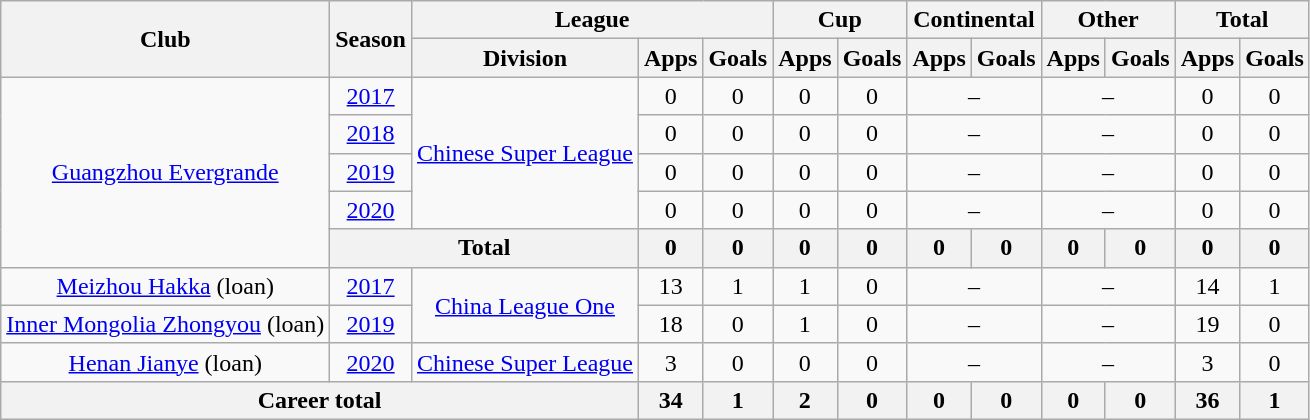<table class="wikitable" style="text-align: center">
<tr>
<th rowspan="2">Club</th>
<th rowspan="2">Season</th>
<th colspan="3">League</th>
<th colspan="2">Cup</th>
<th colspan="2">Continental</th>
<th colspan="2">Other</th>
<th colspan="2">Total</th>
</tr>
<tr>
<th>Division</th>
<th>Apps</th>
<th>Goals</th>
<th>Apps</th>
<th>Goals</th>
<th>Apps</th>
<th>Goals</th>
<th>Apps</th>
<th>Goals</th>
<th>Apps</th>
<th>Goals</th>
</tr>
<tr>
<td rowspan="5"><a href='#'>Guangzhou Evergrande</a></td>
<td><a href='#'>2017</a></td>
<td rowspan="4"><a href='#'>Chinese Super League</a></td>
<td>0</td>
<td>0</td>
<td>0</td>
<td>0</td>
<td colspan="2">–</td>
<td colspan="2">–</td>
<td>0</td>
<td>0</td>
</tr>
<tr>
<td><a href='#'>2018</a></td>
<td>0</td>
<td>0</td>
<td>0</td>
<td>0</td>
<td colspan="2">–</td>
<td colspan="2">–</td>
<td>0</td>
<td>0</td>
</tr>
<tr>
<td><a href='#'>2019</a></td>
<td>0</td>
<td>0</td>
<td>0</td>
<td>0</td>
<td colspan="2">–</td>
<td colspan="2">–</td>
<td>0</td>
<td>0</td>
</tr>
<tr>
<td><a href='#'>2020</a></td>
<td>0</td>
<td>0</td>
<td>0</td>
<td>0</td>
<td colspan="2">–</td>
<td colspan="2">–</td>
<td>0</td>
<td>0</td>
</tr>
<tr>
<th colspan=2>Total</th>
<th>0</th>
<th>0</th>
<th>0</th>
<th>0</th>
<th>0</th>
<th>0</th>
<th>0</th>
<th>0</th>
<th>0</th>
<th>0</th>
</tr>
<tr>
<td><a href='#'>Meizhou Hakka</a> (loan)</td>
<td><a href='#'>2017</a></td>
<td rowspan="2"><a href='#'>China League One</a></td>
<td>13</td>
<td>1</td>
<td>1</td>
<td>0</td>
<td colspan="2">–</td>
<td colspan="2">–</td>
<td>14</td>
<td>1</td>
</tr>
<tr>
<td><a href='#'>Inner Mongolia Zhongyou</a> (loan)</td>
<td><a href='#'>2019</a></td>
<td>18</td>
<td>0</td>
<td>1</td>
<td>0</td>
<td colspan="2">–</td>
<td colspan="2">–</td>
<td>19</td>
<td>0</td>
</tr>
<tr>
<td><a href='#'>Henan Jianye</a> (loan)</td>
<td><a href='#'>2020</a></td>
<td><a href='#'>Chinese Super League</a></td>
<td>3</td>
<td>0</td>
<td>0</td>
<td>0</td>
<td colspan="2">–</td>
<td colspan="2">–</td>
<td>3</td>
<td>0</td>
</tr>
<tr>
<th colspan=3>Career total</th>
<th>34</th>
<th>1</th>
<th>2</th>
<th>0</th>
<th>0</th>
<th>0</th>
<th>0</th>
<th>0</th>
<th>36</th>
<th>1</th>
</tr>
</table>
